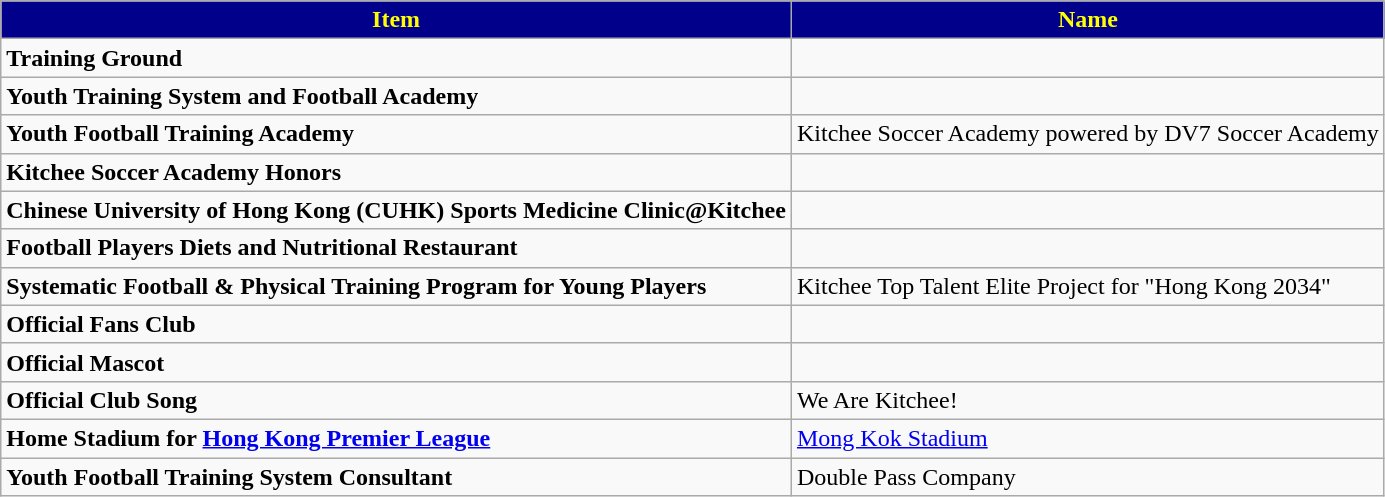<table class="wikitable">
<tr>
<th style="color:yellow; background:#00008B;">Item</th>
<th style="color:yellow; background:#00008B;">Name</th>
</tr>
<tr>
<td><strong>Training Ground</strong></td>
<td> </td>
</tr>
<tr>
<td><strong>Youth Training System and Football Academy</strong></td>
<td> </td>
</tr>
<tr>
<td><strong>Youth Football Training Academy</strong></td>
<td> Kitchee Soccer Academy powered by  DV7 Soccer Academy</td>
</tr>
<tr>
<td><strong>Kitchee Soccer Academy Honors</strong></td>
<td></td>
</tr>
<tr>
<td><strong>Chinese University of Hong Kong (CUHK) Sports Medicine Clinic@Kitchee</strong></td>
<td></td>
</tr>
<tr>
<td><strong>Football Players Diets and Nutritional Restaurant</strong></td>
<td> </td>
</tr>
<tr>
<td><strong>Systematic Football & Physical Training Program for Young Players</strong></td>
<td> Kitchee Top Talent Elite Project for "Hong Kong 2034"</td>
</tr>
<tr>
<td><strong>Official Fans Club</strong></td>
<td></td>
</tr>
<tr>
<td><strong>Official Mascot</strong></td>
<td></td>
</tr>
<tr>
<td><strong>Official Club Song</strong></td>
<td>We Are Kitchee!</td>
</tr>
<tr>
<td><strong>Home Stadium for <a href='#'>Hong Kong Premier League</a></strong></td>
<td> <a href='#'>Mong Kok Stadium</a></td>
</tr>
<tr>
<td><strong>Youth Football Training System Consultant</strong></td>
<td> Double Pass Company</td>
</tr>
</table>
